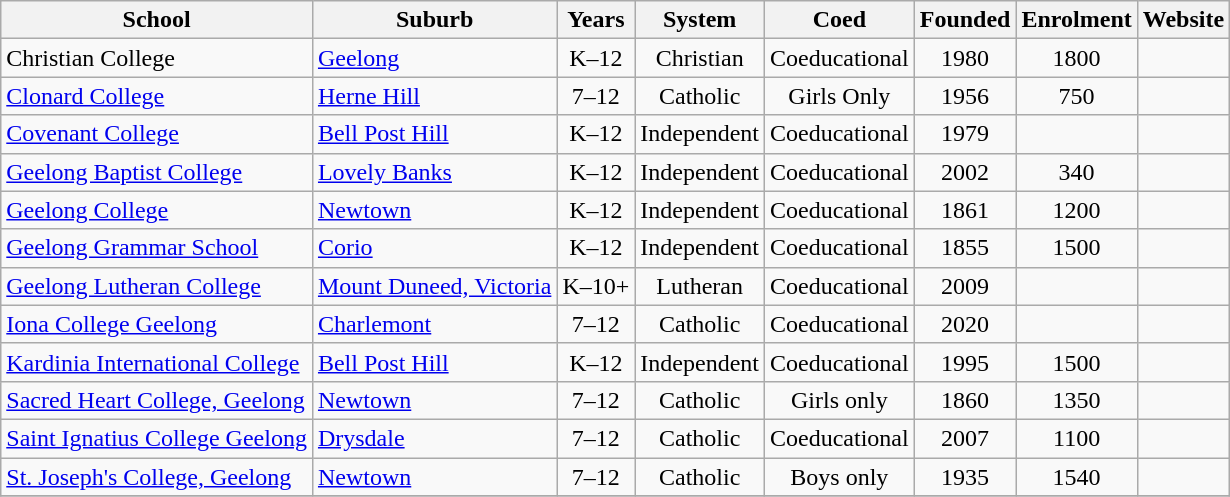<table class="wikitable">
<tr>
<th>School</th>
<th>Suburb</th>
<th>Years</th>
<th>System</th>
<th>Coed</th>
<th>Founded</th>
<th>Enrolment</th>
<th>Website</th>
</tr>
<tr>
<td>Christian College</td>
<td><a href='#'>Geelong</a></td>
<td align="center">K–12</td>
<td align="center">Christian</td>
<td align="center">Coeducational</td>
<td align="center">1980</td>
<td align="center">1800</td>
<td align="center"></td>
</tr>
<tr>
<td><a href='#'>Clonard College</a></td>
<td><a href='#'>Herne Hill</a></td>
<td align="center">7–12</td>
<td align="center">Catholic</td>
<td align="center">Girls Only</td>
<td align="center">1956</td>
<td align="center">750</td>
<td align="center"></td>
</tr>
<tr>
<td><a href='#'>Covenant College</a></td>
<td><a href='#'>Bell Post Hill</a></td>
<td align="center">K–12</td>
<td align="center">Independent</td>
<td align="center">Coeducational</td>
<td align="center">1979</td>
<td align="center"></td>
<td align="center"></td>
</tr>
<tr>
<td><a href='#'>Geelong Baptist College</a></td>
<td><a href='#'>Lovely Banks</a></td>
<td align="center">K–12</td>
<td align="center">Independent</td>
<td align="center">Coeducational</td>
<td align="center">2002</td>
<td align="center">340</td>
<td align="center"></td>
</tr>
<tr>
<td><a href='#'>Geelong College</a></td>
<td><a href='#'>Newtown</a></td>
<td align="center">K–12</td>
<td align="center">Independent</td>
<td align="center">Coeducational</td>
<td align="center">1861</td>
<td align="center">1200</td>
<td align="center"></td>
</tr>
<tr>
<td><a href='#'>Geelong Grammar School</a></td>
<td><a href='#'>Corio</a></td>
<td align="center">K–12</td>
<td align="center">Independent</td>
<td align="center">Coeducational</td>
<td align="center">1855</td>
<td align="center">1500</td>
<td align="center"></td>
</tr>
<tr>
<td><a href='#'>Geelong Lutheran College</a></td>
<td><a href='#'>Mount Duneed, Victoria</a></td>
<td align="center">K–10+</td>
<td align="center">Lutheran</td>
<td align="center">Coeducational</td>
<td align="center">2009</td>
<td align="center"></td>
<td align="center"></td>
</tr>
<tr>
<td><a href='#'>Iona College Geelong</a></td>
<td><a href='#'>Charlemont</a></td>
<td align="center">7–12</td>
<td align="center">Catholic</td>
<td align="center">Coeducational</td>
<td align="center">2020</td>
<td align="center"></td>
<td align="center"></td>
</tr>
<tr>
<td><a href='#'>Kardinia International College</a></td>
<td><a href='#'>Bell Post Hill</a></td>
<td align="center">K–12</td>
<td align="center">Independent</td>
<td align="center">Coeducational</td>
<td align="center">1995</td>
<td align="center">1500</td>
<td align="center"></td>
</tr>
<tr>
<td><a href='#'>Sacred Heart College, Geelong</a></td>
<td><a href='#'>Newtown</a></td>
<td align="center">7–12</td>
<td align="center">Catholic</td>
<td align="center">Girls only</td>
<td align="center">1860</td>
<td align="center">1350</td>
<td align="center"></td>
</tr>
<tr>
<td><a href='#'>Saint Ignatius College Geelong</a></td>
<td><a href='#'>Drysdale</a></td>
<td align="center">7–12</td>
<td align="center">Catholic</td>
<td align="center">Coeducational</td>
<td align="center">2007</td>
<td align="center">1100</td>
<td align="center"></td>
</tr>
<tr>
<td><a href='#'>St. Joseph's College, Geelong</a></td>
<td><a href='#'>Newtown</a></td>
<td align="center">7–12</td>
<td align="center">Catholic</td>
<td align="center">Boys only</td>
<td align="center">1935</td>
<td align="center">1540</td>
<td align="center"></td>
</tr>
<tr>
</tr>
</table>
